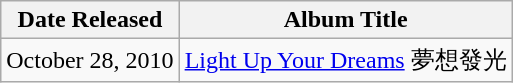<table class="wikitable" style="text-align:center;">
<tr>
<th>Date Released</th>
<th>Album Title</th>
</tr>
<tr>
<td> October 28, 2010</td>
<td><a href='#'>Light Up Your Dreams</a> 夢想發光</td>
</tr>
</table>
